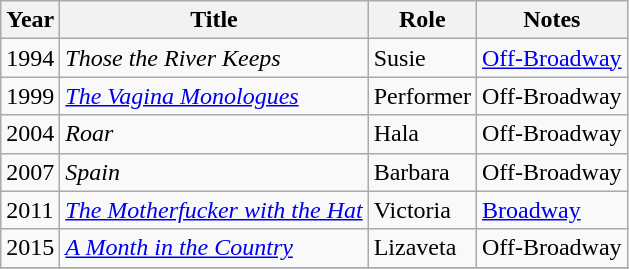<table class="wikitable sortable">
<tr>
<th>Year</th>
<th>Title</th>
<th>Role</th>
<th class="unsortable">Notes</th>
</tr>
<tr>
<td>1994</td>
<td><em>Those the River Keeps</em></td>
<td>Susie</td>
<td><a href='#'>Off-Broadway</a></td>
</tr>
<tr>
<td>1999</td>
<td><em><a href='#'>The Vagina Monologues</a></em></td>
<td>Performer</td>
<td>Off-Broadway</td>
</tr>
<tr>
<td>2004</td>
<td><em>Roar</em></td>
<td>Hala</td>
<td>Off-Broadway</td>
</tr>
<tr>
<td>2007</td>
<td><em>Spain</em></td>
<td>Barbara</td>
<td>Off-Broadway</td>
</tr>
<tr>
<td>2011</td>
<td><em><a href='#'>The Motherfucker with the Hat</a></em></td>
<td>Victoria</td>
<td><a href='#'>Broadway</a></td>
</tr>
<tr>
<td>2015</td>
<td><em><a href='#'>A Month in the Country</a></em></td>
<td>Lizaveta</td>
<td>Off-Broadway</td>
</tr>
<tr>
</tr>
</table>
